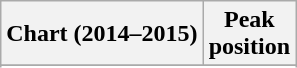<table class="wikitable sortable">
<tr>
<th align="left">Chart (2014–2015)</th>
<th align="center">Peak<br>position</th>
</tr>
<tr>
</tr>
<tr>
</tr>
<tr>
</tr>
<tr>
</tr>
</table>
